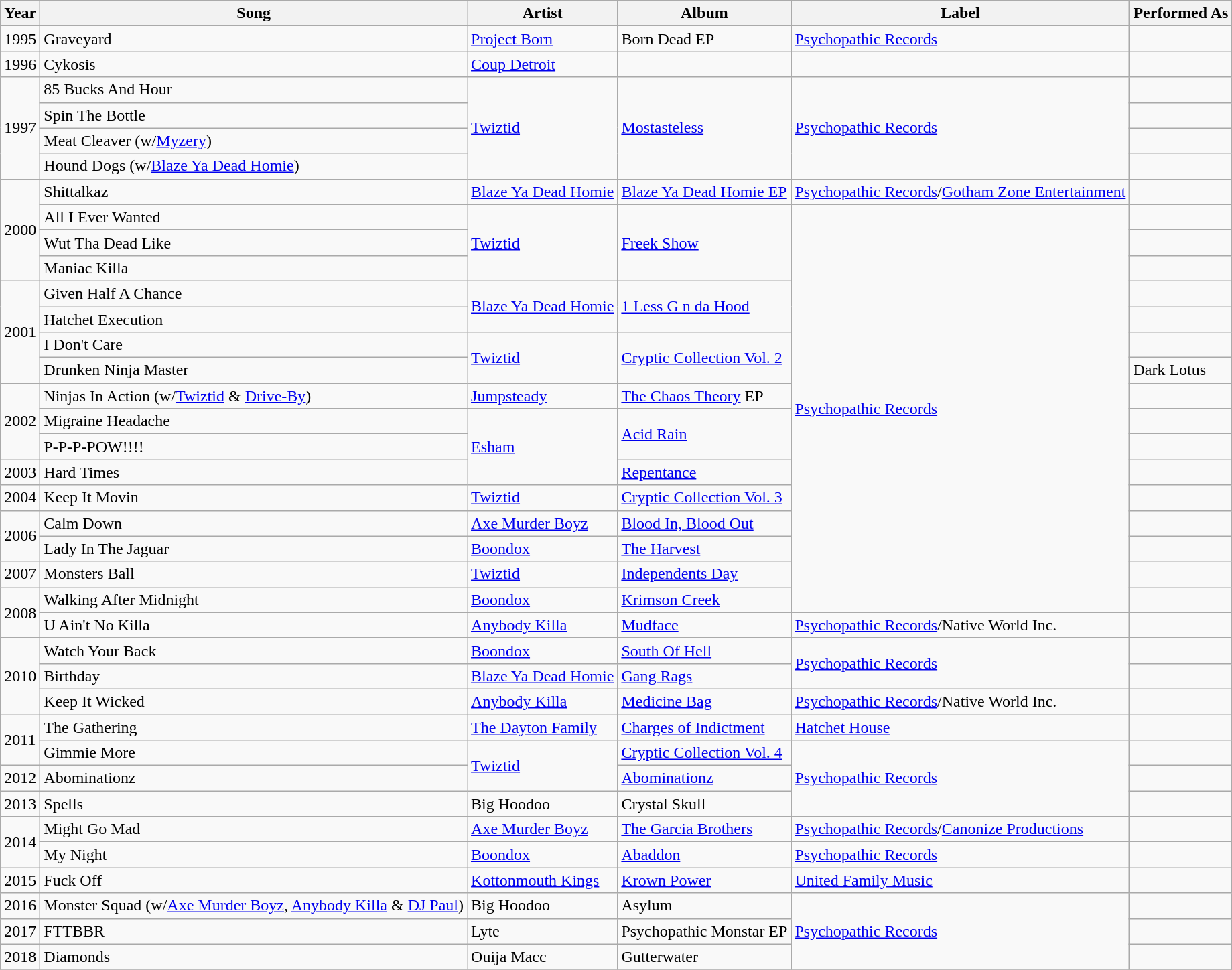<table class="wikitable" border="1">
<tr>
<th>Year</th>
<th>Song</th>
<th>Artist</th>
<th>Album</th>
<th>Label</th>
<th>Performed As</th>
</tr>
<tr>
<td>1995</td>
<td>Graveyard</td>
<td><a href='#'>Project Born</a></td>
<td>Born Dead EP</td>
<td><a href='#'>Psychopathic Records</a></td>
<td></td>
</tr>
<tr>
<td>1996</td>
<td>Cykosis</td>
<td><a href='#'>Coup Detroit</a></td>
<td></td>
<td></td>
<td></td>
</tr>
<tr>
<td rowspan="4">1997</td>
<td>85 Bucks And Hour</td>
<td rowspan="4"><a href='#'>Twiztid</a></td>
<td rowspan="4"><a href='#'>Mostasteless</a></td>
<td rowspan="4"><a href='#'>Psychopathic Records</a></td>
<td></td>
</tr>
<tr>
<td>Spin The Bottle</td>
<td></td>
</tr>
<tr>
<td>Meat Cleaver (w/<a href='#'>Myzery</a>)</td>
<td></td>
</tr>
<tr>
<td>Hound Dogs (w/<a href='#'>Blaze Ya Dead Homie</a>)</td>
<td></td>
</tr>
<tr>
<td rowspan="4">2000</td>
<td>Shittalkaz</td>
<td><a href='#'>Blaze Ya Dead Homie</a></td>
<td><a href='#'>Blaze Ya Dead Homie EP</a></td>
<td><a href='#'>Psychopathic Records</a>/<a href='#'>Gotham Zone Entertainment</a></td>
<td></td>
</tr>
<tr>
<td>All I Ever Wanted</td>
<td rowspan="3"><a href='#'>Twiztid</a></td>
<td rowspan="3"><a href='#'>Freek Show</a></td>
<td rowspan="16"><a href='#'>Psychopathic Records</a></td>
<td></td>
</tr>
<tr>
<td>Wut Tha Dead Like</td>
<td></td>
</tr>
<tr>
<td>Maniac Killa</td>
<td></td>
</tr>
<tr>
<td rowspan="4">2001</td>
<td>Given Half A Chance</td>
<td rowspan="2"><a href='#'>Blaze Ya Dead Homie</a></td>
<td rowspan="2"><a href='#'>1 Less G n da Hood</a></td>
<td></td>
</tr>
<tr>
<td>Hatchet Execution</td>
<td></td>
</tr>
<tr>
<td>I Don't Care</td>
<td rowspan="2"><a href='#'>Twiztid</a></td>
<td rowspan="2"><a href='#'>Cryptic Collection Vol. 2</a></td>
<td></td>
</tr>
<tr>
<td>Drunken Ninja Master</td>
<td>Dark Lotus</td>
</tr>
<tr>
<td rowspan="3">2002</td>
<td>Ninjas In Action (w/<a href='#'>Twiztid</a> & <a href='#'>Drive-By</a>)</td>
<td><a href='#'>Jumpsteady</a></td>
<td><a href='#'>The Chaos Theory</a> EP</td>
<td></td>
</tr>
<tr>
<td>Migraine Headache</td>
<td rowspan="3"><a href='#'>Esham</a></td>
<td rowspan="2"><a href='#'>Acid Rain</a></td>
<td></td>
</tr>
<tr>
<td>P-P-P-POW!!!!</td>
<td></td>
</tr>
<tr>
<td>2003</td>
<td>Hard Times</td>
<td><a href='#'>Repentance</a></td>
<td></td>
</tr>
<tr>
<td>2004</td>
<td>Keep It Movin</td>
<td><a href='#'>Twiztid</a></td>
<td><a href='#'>Cryptic Collection Vol. 3</a></td>
<td></td>
</tr>
<tr>
<td rowspan="2">2006</td>
<td>Calm Down</td>
<td><a href='#'>Axe Murder Boyz</a></td>
<td><a href='#'>Blood In, Blood Out</a></td>
<td></td>
</tr>
<tr>
<td>Lady In The Jaguar</td>
<td><a href='#'>Boondox</a></td>
<td><a href='#'>The Harvest</a></td>
<td></td>
</tr>
<tr>
<td>2007</td>
<td>Monsters Ball</td>
<td><a href='#'>Twiztid</a></td>
<td><a href='#'>Independents Day</a></td>
<td></td>
</tr>
<tr>
<td rowspan="2">2008</td>
<td>Walking After Midnight</td>
<td><a href='#'>Boondox</a></td>
<td><a href='#'>Krimson Creek</a></td>
<td></td>
</tr>
<tr>
<td>U Ain't No Killa</td>
<td><a href='#'>Anybody Killa</a></td>
<td><a href='#'>Mudface</a></td>
<td><a href='#'>Psychopathic Records</a>/Native World Inc.</td>
<td></td>
</tr>
<tr>
<td rowspan="3">2010</td>
<td>Watch Your Back</td>
<td><a href='#'>Boondox</a></td>
<td><a href='#'>South Of Hell</a></td>
<td rowspan="2"><a href='#'>Psychopathic Records</a></td>
<td></td>
</tr>
<tr>
<td>Birthday</td>
<td><a href='#'>Blaze Ya Dead Homie</a></td>
<td><a href='#'>Gang Rags</a></td>
<td></td>
</tr>
<tr>
<td>Keep It Wicked</td>
<td><a href='#'>Anybody Killa</a></td>
<td><a href='#'>Medicine Bag</a></td>
<td><a href='#'>Psychopathic Records</a>/Native World Inc.</td>
<td></td>
</tr>
<tr>
<td rowspan="2">2011</td>
<td>The Gathering</td>
<td><a href='#'>The Dayton Family</a></td>
<td><a href='#'>Charges of Indictment</a></td>
<td><a href='#'>Hatchet House</a></td>
<td></td>
</tr>
<tr>
<td>Gimmie More</td>
<td rowspan="2"><a href='#'>Twiztid</a></td>
<td><a href='#'>Cryptic Collection Vol. 4</a></td>
<td rowspan="3"><a href='#'>Psychopathic Records</a></td>
<td></td>
</tr>
<tr>
<td>2012</td>
<td>Abominationz</td>
<td><a href='#'>Abominationz</a></td>
<td></td>
</tr>
<tr>
<td>2013</td>
<td>Spells</td>
<td>Big Hoodoo</td>
<td>Crystal Skull</td>
<td></td>
</tr>
<tr>
<td rowspan="2">2014</td>
<td>Might Go Mad</td>
<td><a href='#'>Axe Murder Boyz</a></td>
<td><a href='#'>The Garcia Brothers</a></td>
<td><a href='#'>Psychopathic Records</a>/<a href='#'>Canonize Productions</a></td>
<td></td>
</tr>
<tr>
<td>My Night</td>
<td><a href='#'>Boondox</a></td>
<td><a href='#'>Abaddon</a></td>
<td><a href='#'>Psychopathic Records</a></td>
<td></td>
</tr>
<tr>
<td>2015</td>
<td>Fuck Off</td>
<td><a href='#'>Kottonmouth Kings</a></td>
<td><a href='#'>Krown Power</a></td>
<td><a href='#'>United Family Music</a></td>
<td></td>
</tr>
<tr>
<td>2016</td>
<td>Monster Squad (w/<a href='#'>Axe Murder Boyz</a>, <a href='#'>Anybody Killa</a> & <a href='#'>DJ Paul</a>)</td>
<td>Big Hoodoo</td>
<td>Asylum</td>
<td rowspan="3"><a href='#'>Psychopathic Records</a></td>
<td></td>
</tr>
<tr>
<td>2017</td>
<td>FTTBBR</td>
<td>Lyte</td>
<td>Psychopathic Monstar EP</td>
<td></td>
</tr>
<tr>
<td>2018</td>
<td>Diamonds</td>
<td>Ouija Macc</td>
<td>Gutterwater</td>
<td></td>
</tr>
<tr>
</tr>
</table>
